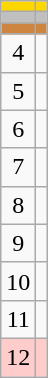<table class="wikitable">
<tr style="background:gold;">
<td align=center></td>
<td></td>
</tr>
<tr style="background:silver;">
<td align=center></td>
<td></td>
</tr>
<tr style="background:peru;">
<td align=center></td>
<td></td>
</tr>
<tr>
<td align=center>4</td>
<td></td>
</tr>
<tr>
<td align=center>5</td>
<td></td>
</tr>
<tr>
<td align=center>6</td>
<td></td>
</tr>
<tr>
<td align=center>7</td>
<td></td>
</tr>
<tr>
<td align=center>8</td>
<td></td>
</tr>
<tr>
<td align=center>9</td>
<td></td>
</tr>
<tr>
<td align=center>10</td>
<td></td>
</tr>
<tr>
<td align=center>11</td>
<td></td>
</tr>
<tr style="background:#fcc;">
<td align=center>12</td>
<td></td>
</tr>
</table>
